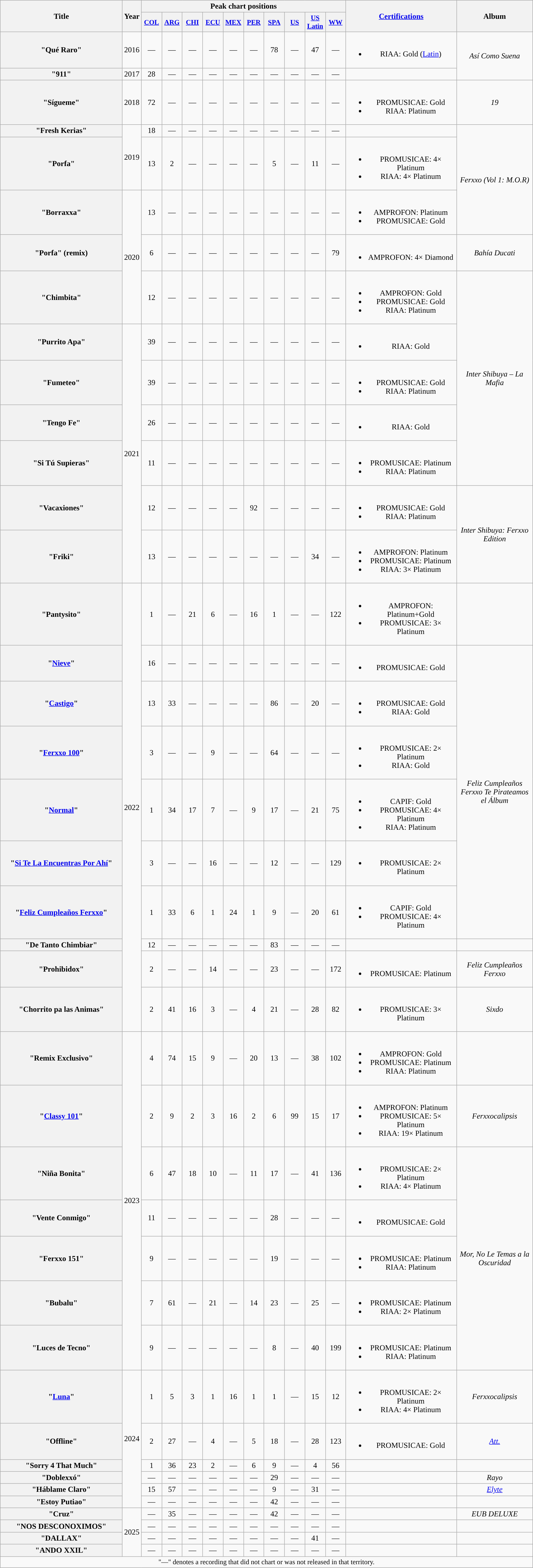<table class="wikitable plainrowheaders" style="text-align:center;">
<tr>
<th scope="col" rowspan="2" style="width:15.5em;">Title</th>
<th scope="col" rowspan="2" style="width:1em;">Year</th>
<th scope="col" colspan="10">Peak chart positions</th>
<th scope="col" rowspan="2" style="width:14em;"><a href='#'>Certifications</a></th>
<th scope="col" rowspan="2" style="width:9.5em;">Album</th>
</tr>
<tr>
<th scope="col" style="width:2.5em;font-size:90%;"><a href='#'>COL</a><br></th>
<th scope="col" style="width:2.5em;font-size:90%;"><a href='#'>ARG</a><br></th>
<th scope="col" style="width:2.5em;font-size:90%;"><a href='#'>CHI</a><br></th>
<th scope="col" style="width:2.5em;font-size:90%;"><a href='#'>ECU</a><br></th>
<th scope="col" style="width:2.5em;font-size:90%;"><a href='#'>MEX</a><br></th>
<th scope="col" style="width:2.5em;font-size:90%;"><a href='#'>PER</a><br></th>
<th scope="col" style="width:2.5em;font-size:90%;"><a href='#'>SPA</a><br></th>
<th scope="col" style="width:2.5em;font-size:90%;"><a href='#'>US</a><br></th>
<th scope="col" style="width:2.5em;font-size:90%;"><a href='#'>US<br>Latin</a><br></th>
<th scope="col" style="width:2.5em;font-size:90%;"><a href='#'>WW</a><br></th>
</tr>
<tr>
<th scope="row">"Qué Raro"<br></th>
<td>2016</td>
<td>—</td>
<td>—</td>
<td>—</td>
<td>—</td>
<td>—</td>
<td>—</td>
<td>78</td>
<td>—</td>
<td>47</td>
<td>—</td>
<td><br><ul><li>RIAA: Gold <span>(<a href='#'>Latin</a>)</span></li></ul></td>
<td rowspan=2><em>Así Como Suena</em></td>
</tr>
<tr>
<th scope="row">"911"<br></th>
<td>2017</td>
<td>28</td>
<td>—</td>
<td>—</td>
<td>—</td>
<td>—</td>
<td>—</td>
<td>—</td>
<td>—</td>
<td>—</td>
<td>—</td>
<td></td>
</tr>
<tr>
<th scope="row">"Sígueme"<br></th>
<td>2018</td>
<td>72</td>
<td>—</td>
<td>—</td>
<td>—</td>
<td>—</td>
<td>—</td>
<td>—</td>
<td>—</td>
<td>—</td>
<td>—</td>
<td><br><ul><li>PROMUSICAE: Gold</li><li>RIAA: Platinum </li></ul></td>
<td><em>19</em></td>
</tr>
<tr>
<th scope="row">"Fresh Kerias"<br></th>
<td rowspan="2">2019</td>
<td>18</td>
<td>—</td>
<td>—</td>
<td>—</td>
<td>—</td>
<td>—</td>
<td>—</td>
<td>—</td>
<td>—</td>
<td>—</td>
<td></td>
<td rowspan="3"><em>Ferxxo (Vol 1: M.O.R)</em></td>
</tr>
<tr>
<th scope="row">"Porfa"<br></th>
<td>13</td>
<td>2</td>
<td>—</td>
<td>—</td>
<td>—</td>
<td>—</td>
<td>5</td>
<td>—</td>
<td>11</td>
<td>—</td>
<td><br><ul><li>PROMUSICAE: 4× Platinum</li><li>RIAA: 4× Platinum </li></ul></td>
</tr>
<tr>
<th scope="row">"Borraxxa"<br></th>
<td rowspan="3">2020</td>
<td>13</td>
<td>—</td>
<td>—</td>
<td>—</td>
<td>—</td>
<td>—</td>
<td>—</td>
<td>—</td>
<td>—</td>
<td>—</td>
<td><br><ul><li>AMPROFON: Platinum</li><li>PROMUSICAE: Gold</li></ul></td>
</tr>
<tr>
<th scope="row">"Porfa" (remix)<br></th>
<td>6</td>
<td>—</td>
<td>—</td>
<td>—</td>
<td>—</td>
<td>—</td>
<td>—</td>
<td>—</td>
<td>—</td>
<td>79</td>
<td><br><ul><li>AMPROFON: 4× Diamond</li></ul></td>
<td><em>Bahía Ducati</em></td>
</tr>
<tr>
<th scope="row">"Chimbita"<br></th>
<td>12</td>
<td>—</td>
<td>—</td>
<td>—</td>
<td>—</td>
<td>—</td>
<td>—</td>
<td>—</td>
<td>—</td>
<td>—</td>
<td><br><ul><li>AMPROFON: Gold</li><li>PROMUSICAE: Gold</li><li>RIAA: Platinum </li></ul></td>
<td rowspan="5"><em>Inter Shibuya – La Mafia</em></td>
</tr>
<tr>
<th scope="row">"Purrito Apa"<br></th>
<td rowspan="6">2021</td>
<td>39</td>
<td>—</td>
<td>—</td>
<td>—</td>
<td>—</td>
<td>—</td>
<td>—</td>
<td>—</td>
<td>—</td>
<td>—</td>
<td><br><ul><li>RIAA: Gold </li></ul></td>
</tr>
<tr>
<th scope="row">"Fumeteo"</th>
<td>39</td>
<td>—</td>
<td>—</td>
<td>—</td>
<td>—</td>
<td>—</td>
<td>—</td>
<td>—</td>
<td>—</td>
<td>—</td>
<td><br><ul><li>PROMUSICAE: Gold</li><li>RIAA: Platinum </li></ul></td>
</tr>
<tr>
<th scope="row">"Tengo Fe"</th>
<td>26</td>
<td>—</td>
<td>—</td>
<td>—</td>
<td>—</td>
<td>—</td>
<td>—</td>
<td>—</td>
<td>—</td>
<td>—</td>
<td><br><ul><li>RIAA: Gold </li></ul></td>
</tr>
<tr>
<th scope="row">"Si Tú Supieras"</th>
<td>11</td>
<td>—</td>
<td>—</td>
<td>—</td>
<td>—</td>
<td>—</td>
<td>—</td>
<td>—</td>
<td>—</td>
<td>—</td>
<td><br><ul><li>PROMUSICAE: Platinum</li><li>RIAA: Platinum </li></ul></td>
</tr>
<tr>
<th scope="row">"Vacaxiones"</th>
<td>12</td>
<td>—</td>
<td>—</td>
<td>—</td>
<td>—</td>
<td>92</td>
<td>—</td>
<td>—</td>
<td>—</td>
<td>—</td>
<td><br><ul><li>PROMUSICAE: Gold</li><li>RIAA: Platinum </li></ul></td>
<td rowspan="2"><em>Inter Shibuya: Ferxxo Edition</em></td>
</tr>
<tr>
<th scope="row">"Friki"<br></th>
<td>13</td>
<td>—</td>
<td>—</td>
<td>—</td>
<td>—</td>
<td>—</td>
<td>—</td>
<td>—</td>
<td>34</td>
<td>—</td>
<td><br><ul><li>AMPROFON: Platinum</li><li>PROMUSICAE: Platinum</li><li>RIAA: 3× Platinum </li></ul></td>
</tr>
<tr>
<th scope="row">"Pantysito"<br></th>
<td rowspan="10">2022</td>
<td>1</td>
<td>—</td>
<td>21</td>
<td>6</td>
<td>—</td>
<td>16</td>
<td>1</td>
<td>—</td>
<td>—</td>
<td>122</td>
<td><br><ul><li>AMPROFON: Platinum+Gold</li><li>PROMUSICAE: 3× Platinum</li></ul></td>
<td></td>
</tr>
<tr>
<th scope="row">"<a href='#'>Nieve</a>"</th>
<td>16</td>
<td>—</td>
<td>—</td>
<td>—</td>
<td>—</td>
<td>—</td>
<td>—</td>
<td>—</td>
<td>—</td>
<td>—</td>
<td><br><ul><li>PROMUSICAE: Gold</li></ul></td>
<td rowspan="6"><em>Feliz Cumpleaños Ferxxo Te Pirateamos el Álbum</em></td>
</tr>
<tr>
<th scope="row">"<a href='#'>Castigo</a>"</th>
<td>13</td>
<td>33</td>
<td>—</td>
<td>—</td>
<td>—</td>
<td>—</td>
<td>86</td>
<td>—</td>
<td>20</td>
<td>—</td>
<td><br><ul><li>PROMUSICAE: Gold</li><li>RIAA: Gold </li></ul></td>
</tr>
<tr>
<th scope="row">"<a href='#'>Ferxxo 100</a>"</th>
<td>3</td>
<td>—</td>
<td>—</td>
<td>9</td>
<td>—</td>
<td>—</td>
<td>64</td>
<td>—</td>
<td>—</td>
<td>—</td>
<td><br><ul><li>PROMUSICAE: 2× Platinum</li><li>RIAA: Gold </li></ul></td>
</tr>
<tr>
<th scope="row">"<a href='#'>Normal</a>"</th>
<td>1</td>
<td>34</td>
<td>17</td>
<td>7</td>
<td>—</td>
<td>9</td>
<td>17</td>
<td>—</td>
<td>21</td>
<td>75</td>
<td><br><ul><li>CAPIF: Gold</li><li>PROMUSICAE: 4× Platinum</li><li>RIAA: Platinum </li></ul></td>
</tr>
<tr>
<th scope="row">"<a href='#'>Si Te La Encuentras Por Ahí</a>"</th>
<td>3</td>
<td>—</td>
<td>—</td>
<td>16</td>
<td>—</td>
<td>—</td>
<td>12</td>
<td>—</td>
<td>—</td>
<td>129</td>
<td><br><ul><li>PROMUSICAE: 2× Platinum</li></ul></td>
</tr>
<tr>
<th scope="row">"<a href='#'>Feliz Cumpleaños Ferxxo</a>"</th>
<td>1</td>
<td>33</td>
<td>6</td>
<td>1</td>
<td>24</td>
<td>1</td>
<td>9</td>
<td>—</td>
<td>20</td>
<td>61</td>
<td><br><ul><li>CAPIF: Gold</li><li>PROMUSICAE: 4× Platinum</li></ul></td>
</tr>
<tr>
<th scope="row">"De Tanto Chimbiar"<br></th>
<td>12</td>
<td>—</td>
<td>—</td>
<td>—</td>
<td>—</td>
<td>—</td>
<td>83</td>
<td>—</td>
<td>—</td>
<td>—</td>
<td></td>
<td></td>
</tr>
<tr>
<th scope="row">"Prohibidox"</th>
<td>2</td>
<td>—</td>
<td>—</td>
<td>14</td>
<td>—</td>
<td>—</td>
<td>23</td>
<td>—</td>
<td>—</td>
<td>172</td>
<td><br><ul><li>PROMUSICAE: Platinum</li></ul></td>
<td><em>Feliz Cumpleaños Ferxxo</em></td>
</tr>
<tr>
<th scope="row">"Chorrito pa las Animas"</th>
<td>2</td>
<td>41</td>
<td>16</td>
<td>3</td>
<td>—</td>
<td>4</td>
<td>21</td>
<td>—</td>
<td>28</td>
<td>82</td>
<td><br><ul><li>PROMUSICAE: 3× Platinum</li></ul></td>
<td><em>Sixdo</em></td>
</tr>
<tr>
<th scope="row">"Remix Exclusivo"</th>
<td rowspan="7">2023</td>
<td>4</td>
<td>74</td>
<td>15</td>
<td>9</td>
<td>—</td>
<td>20</td>
<td>13</td>
<td>—</td>
<td>38</td>
<td>102</td>
<td><br><ul><li>AMPROFON: Gold</li><li>PROMUSICAE: Platinum</li><li>RIAA: Platinum </li></ul></td>
<td></td>
</tr>
<tr>
<th scope="row">"<a href='#'>Classy 101</a>"<br></th>
<td>2</td>
<td>9</td>
<td>2</td>
<td>3</td>
<td>16</td>
<td>2</td>
<td>6</td>
<td>99</td>
<td>15</td>
<td>17</td>
<td><br><ul><li>AMPROFON: Platinum</li><li>PROMUSICAE: 5× Platinum</li><li>RIAA: 19× Platinum </li></ul></td>
<td><em>Ferxxocalipsis</em></td>
</tr>
<tr>
<th scope="row">"Niña Bonita"<br></th>
<td>6</td>
<td>47</td>
<td>18</td>
<td>10</td>
<td>—</td>
<td>11</td>
<td>17</td>
<td>—</td>
<td>41</td>
<td>136</td>
<td><br><ul><li>PROMUSICAE: 2× Platinum</li><li>RIAA: 4× Platinum </li></ul></td>
<td rowspan="5"><em>Mor, No Le Temas a la Oscuridad</em></td>
</tr>
<tr>
<th scope="row">"Vente Conmigo"</th>
<td>11</td>
<td>—</td>
<td>—</td>
<td>—</td>
<td>—</td>
<td>—</td>
<td>28</td>
<td>—</td>
<td>—</td>
<td>—</td>
<td><br><ul><li>PROMUSICAE: Gold</li></ul></td>
</tr>
<tr>
<th scope="row">"Ferxxo 151"<br></th>
<td>9</td>
<td>—</td>
<td>—</td>
<td>—</td>
<td>—</td>
<td>—</td>
<td>19</td>
<td>—</td>
<td>—</td>
<td>—</td>
<td><br><ul><li>PROMUSICAE: Platinum</li><li>RIAA: Platinum </li></ul></td>
</tr>
<tr>
<th scope="row">"Bubalu"<br></th>
<td>7</td>
<td>61</td>
<td>—</td>
<td>21</td>
<td>—</td>
<td>14</td>
<td>23</td>
<td>—</td>
<td>25</td>
<td>—</td>
<td><br><ul><li>PROMUSICAE: Platinum</li><li>RIAA: 2× Platinum </li></ul></td>
</tr>
<tr>
<th scope="row">"Luces de Tecno"</th>
<td>9</td>
<td>—</td>
<td>—</td>
<td>—</td>
<td>—</td>
<td>—</td>
<td>8</td>
<td>—</td>
<td>40</td>
<td>199</td>
<td><br><ul><li>PROMUSICAE: Platinum</li><li>RIAA: Platinum </li></ul></td>
</tr>
<tr>
<th scope="row">"<a href='#'>Luna</a>"<br></th>
<td rowspan="6">2024</td>
<td>1</td>
<td>5</td>
<td>3</td>
<td>1</td>
<td>16</td>
<td>1</td>
<td>1</td>
<td>—</td>
<td>15</td>
<td>12</td>
<td><br><ul><li>PROMUSICAE: 2× Platinum</li><li>RIAA: 4× Platinum </li></ul></td>
<td><em>Ferxxocalipsis</em></td>
</tr>
<tr>
<th scope="row">"Offline"<br></th>
<td>2</td>
<td>27</td>
<td>—</td>
<td>4</td>
<td>—</td>
<td>5</td>
<td>18</td>
<td>—</td>
<td>28</td>
<td>123</td>
<td><br><ul><li>PROMUSICAE: Gold</li></ul></td>
<td><em><a href='#'>Att.</a></em></td>
</tr>
<tr>
<th scope="row">"Sorry 4 That Much"</th>
<td>1</td>
<td>36</td>
<td>23</td>
<td>2</td>
<td>—</td>
<td>6</td>
<td>9</td>
<td>—</td>
<td>4</td>
<td>56</td>
<td></td>
<td></td>
</tr>
<tr>
<th scope="row">"Doblexxó"<br></th>
<td>—</td>
<td>—</td>
<td>—</td>
<td>—</td>
<td>—</td>
<td>—</td>
<td>29</td>
<td>—</td>
<td>—</td>
<td>—</td>
<td></td>
<td><em>Rayo</em></td>
</tr>
<tr>
<th scope="row">"Háblame Claro"<br></th>
<td>15</td>
<td>57</td>
<td>—</td>
<td>—</td>
<td>—</td>
<td>—</td>
<td>9</td>
<td>—</td>
<td>31</td>
<td>—</td>
<td></td>
<td><em><a href='#'>Elyte</a></em></td>
</tr>
<tr>
<th scope="row">"Estoy Putiao"<br></th>
<td>—</td>
<td>—</td>
<td>—</td>
<td>—</td>
<td>—</td>
<td>—</td>
<td>42</td>
<td>—</td>
<td>—</td>
<td>—</td>
<td></td>
<td></td>
</tr>
<tr>
<th scope="row">"Cruz"<br></th>
<td rowspan="4">2025</td>
<td>—</td>
<td>35</td>
<td>—</td>
<td>—</td>
<td>—</td>
<td>—</td>
<td>42</td>
<td>—</td>
<td>—</td>
<td>—</td>
<td></td>
<td><em>EUB DELUXE</em></td>
</tr>
<tr>
<th scope="row">"NOS DESCONOXIMOS"</th>
<td>—</td>
<td>—</td>
<td>—</td>
<td>—</td>
<td>—</td>
<td>—</td>
<td>—</td>
<td>—</td>
<td>—</td>
<td>—</td>
<td></td>
<td></td>
</tr>
<tr>
<th scope="row">"DALLAX"<br></th>
<td>—</td>
<td>—</td>
<td>—</td>
<td>—</td>
<td>—</td>
<td>—</td>
<td>—</td>
<td>—</td>
<td>41</td>
<td>—</td>
<td></td>
<td></td>
</tr>
<tr>
<th scope="row">"ANDO XXIL"</th>
<td>—</td>
<td>—</td>
<td>—</td>
<td>—</td>
<td>—</td>
<td>—</td>
<td>—</td>
<td>—</td>
<td>—</td>
<td>—</td>
<td></td>
<td></td>
</tr>
<tr>
<td colspan="16" style="font-size:90%">"—" denotes a recording that did not chart or was not released in that territory.</td>
</tr>
</table>
